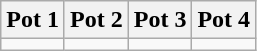<table class="wikitable" style="text-align:left;">
<tr>
<th width=25%>Pot 1</th>
<th width=25%>Pot 2</th>
<th width=25%>Pot 3</th>
<th width=25%>Pot 4</th>
</tr>
<tr>
<td></td>
<td></td>
<td></td>
<td></td>
</tr>
</table>
